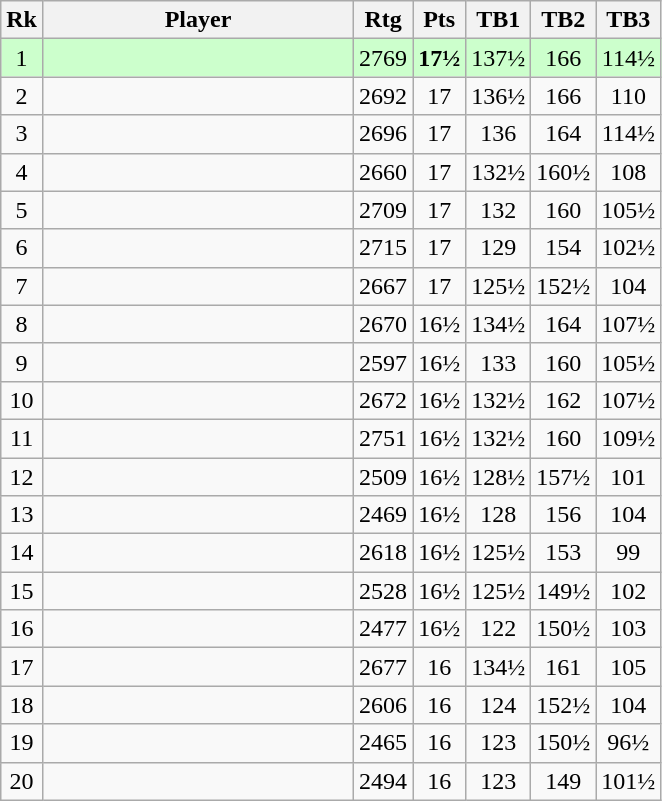<table class="wikitable" style="text-align:center">
<tr>
<th style="width:20px" abbr="Rank">Rk</th>
<th style="width:200px">Player</th>
<th style="width:20px" abbr="Elo rating">Rtg</th>
<th style="width:20px" abbr="Points">Pts</th>
<th style="width:20px" abbr="Tie-break 1">TB1</th>
<th style="width:20px" abbr="Tie-break 2">TB2</th>
<th style="width:20px" abbr="Tie-break 3">TB3</th>
</tr>
<tr style="background:#cfc">
<td>1</td>
<td style="text-align:left"></td>
<td>2769</td>
<td><strong>17½</strong></td>
<td>137½</td>
<td>166</td>
<td>114½</td>
</tr>
<tr style="background:#f9f9f9">
<td>2</td>
<td style="text-align:left"></td>
<td>2692</td>
<td>17</td>
<td>136½</td>
<td>166</td>
<td>110</td>
</tr>
<tr style="background:#f9f9f9">
<td>3</td>
<td style="text-align:left"></td>
<td>2696</td>
<td>17</td>
<td>136</td>
<td>164</td>
<td>114½</td>
</tr>
<tr style="background:#f9f9f9">
<td>4</td>
<td style="text-align:left"></td>
<td>2660</td>
<td>17</td>
<td>132½</td>
<td>160½</td>
<td>108</td>
</tr>
<tr style="background:#f9f9f9">
<td>5</td>
<td style="text-align:left"></td>
<td>2709</td>
<td>17</td>
<td>132</td>
<td>160</td>
<td>105½</td>
</tr>
<tr style="background:#f9f9f9">
<td>6</td>
<td style="text-align:left"></td>
<td>2715</td>
<td>17</td>
<td>129</td>
<td>154</td>
<td>102½</td>
</tr>
<tr style="background:#f9f9f9">
<td>7</td>
<td style="text-align:left"></td>
<td>2667</td>
<td>17</td>
<td>125½</td>
<td>152½</td>
<td>104</td>
</tr>
<tr style="background:#f9f9f9">
<td>8</td>
<td style="text-align:left"></td>
<td>2670</td>
<td>16½</td>
<td>134½</td>
<td>164</td>
<td>107½</td>
</tr>
<tr style="background:#f9f9f9">
<td>9</td>
<td style="text-align:left"></td>
<td>2597</td>
<td>16½</td>
<td>133</td>
<td>160</td>
<td>105½</td>
</tr>
<tr style="background:#f9f9f9">
<td>10</td>
<td style="text-align:left"></td>
<td>2672</td>
<td>16½</td>
<td>132½</td>
<td>162</td>
<td>107½</td>
</tr>
<tr style="background:#f9f9f9">
<td>11</td>
<td style="text-align:left"></td>
<td>2751</td>
<td>16½</td>
<td>132½</td>
<td>160</td>
<td>109½</td>
</tr>
<tr style="background:#f9f9f9">
<td>12</td>
<td style="text-align:left"></td>
<td>2509</td>
<td>16½</td>
<td>128½</td>
<td>157½</td>
<td>101</td>
</tr>
<tr style="background:#f9f9f9">
<td>13</td>
<td style="text-align:left"></td>
<td>2469</td>
<td>16½</td>
<td>128</td>
<td>156</td>
<td>104</td>
</tr>
<tr style="background:#f9f9f9">
<td>14</td>
<td style="text-align:left"></td>
<td>2618</td>
<td>16½</td>
<td>125½</td>
<td>153</td>
<td>99</td>
</tr>
<tr style="background:#f9f9f9">
<td>15</td>
<td style="text-align:left"></td>
<td>2528</td>
<td>16½</td>
<td>125½</td>
<td>149½</td>
<td>102</td>
</tr>
<tr style="background:#f9f9f9">
<td>16</td>
<td style="text-align:left"></td>
<td>2477</td>
<td>16½</td>
<td>122</td>
<td>150½</td>
<td>103</td>
</tr>
<tr style="background:#f9f9f9">
<td>17</td>
<td style="text-align:left"></td>
<td>2677</td>
<td>16</td>
<td>134½</td>
<td>161</td>
<td>105</td>
</tr>
<tr style="background:#f9f9f9">
<td>18</td>
<td style="text-align:left"></td>
<td>2606</td>
<td>16</td>
<td>124</td>
<td>152½</td>
<td>104</td>
</tr>
<tr style="background:#f9f9f9">
<td>19</td>
<td style="text-align:left"></td>
<td>2465</td>
<td>16</td>
<td>123</td>
<td>150½</td>
<td>96½</td>
</tr>
<tr style="background:#f9f9f9">
<td>20</td>
<td style="text-align:left"></td>
<td>2494</td>
<td>16</td>
<td>123</td>
<td>149</td>
<td>101½</td>
</tr>
</table>
